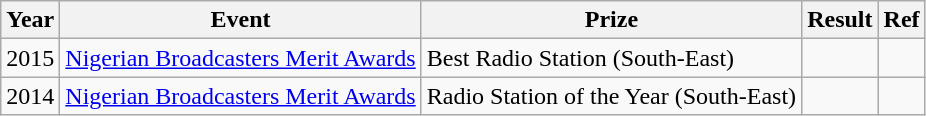<table class ="wikitable">
<tr>
<th>Year</th>
<th>Event</th>
<th>Prize</th>
<th>Result</th>
<th>Ref</th>
</tr>
<tr>
<td>2015</td>
<td><a href='#'>Nigerian Broadcasters Merit Awards</a></td>
<td>Best Radio Station (South-East)</td>
<td></td>
<td></td>
</tr>
<tr>
<td>2014</td>
<td><a href='#'>Nigerian Broadcasters Merit Awards</a></td>
<td>Radio Station of the Year  (South-East)</td>
<td></td>
<td></td>
</tr>
</table>
